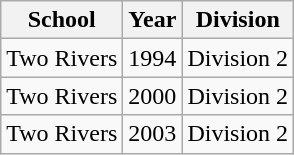<table class="wikitable">
<tr>
<th>School</th>
<th>Year</th>
<th>Division</th>
</tr>
<tr>
<td>Two Rivers</td>
<td>1994</td>
<td>Division 2</td>
</tr>
<tr>
<td>Two Rivers</td>
<td>2000</td>
<td>Division 2</td>
</tr>
<tr>
<td>Two Rivers</td>
<td>2003</td>
<td>Division 2</td>
</tr>
</table>
